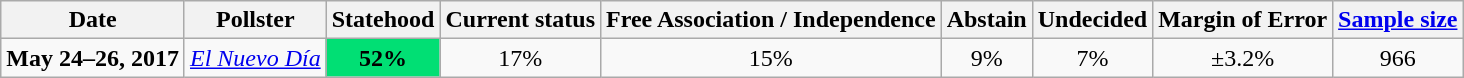<table class="wikitable" style=text-align:center>
<tr>
<th>Date</th>
<th>Pollster</th>
<th>Statehood</th>
<th>Current status</th>
<th>Free Association / Independence</th>
<th>Abstain</th>
<th>Undecided</th>
<th>Margin of Error</th>
<th><a href='#'>Sample size</a></th>
</tr>
<tr>
<td><strong>May 24–26, 2017</strong></td>
<td><em><a href='#'>El Nuevo Día</a></em></td>
<td style="background: rgb(1, 223, 116);"><strong>52%</strong></td>
<td>17%</td>
<td>15%</td>
<td>9%</td>
<td>7%</td>
<td>±3.2%</td>
<td>966</td>
</tr>
</table>
